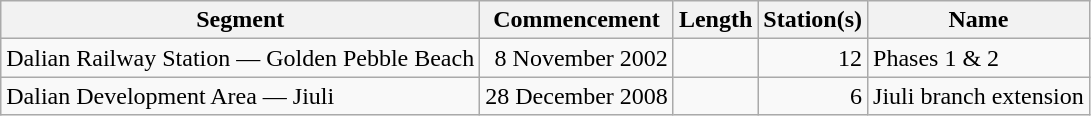<table class="wikitable" style="border-collapse: collapse; text-align: right;">
<tr>
<th>Segment</th>
<th>Commencement</th>
<th>Length</th>
<th>Station(s)</th>
<th>Name</th>
</tr>
<tr>
<td style="text-align: left;">Dalian Railway Station — Golden Pebble Beach</td>
<td>8 November 2002</td>
<td></td>
<td>12</td>
<td style="text-align: left;">Phases 1 & 2</td>
</tr>
<tr>
<td style="text-align: left;">Dalian Development Area — Jiuli</td>
<td>28 December 2008</td>
<td></td>
<td>6</td>
<td style="text-align: left;">Jiuli branch extension</td>
</tr>
</table>
